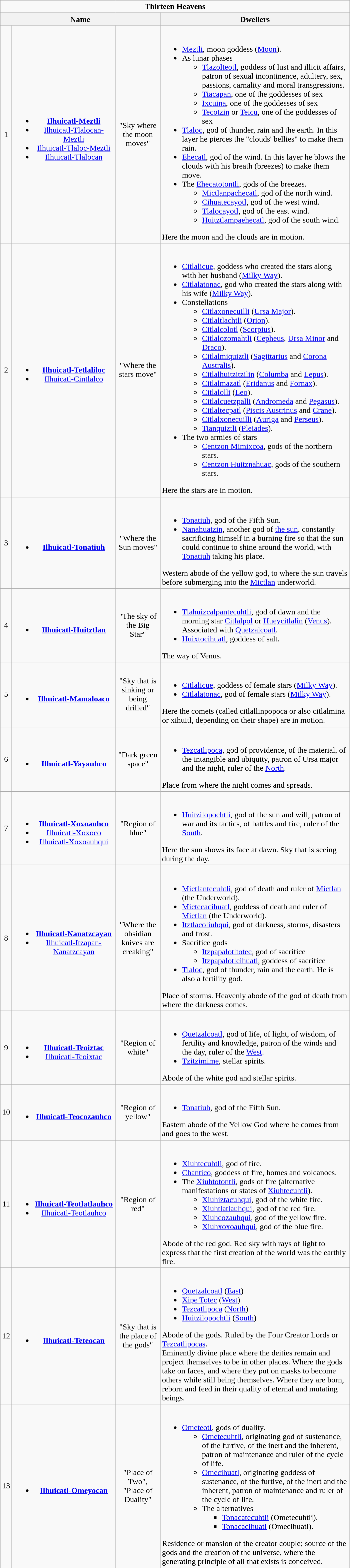<table class="wikitable" style="text-align: center; width: 700px;">
<tr>
<td colspan="4"><strong>Thirteen Heavens</strong></td>
</tr>
<tr>
<th colspan="3">Name</th>
<th>Dwellers</th>
</tr>
<tr>
<td>1</td>
<td style="width:200px;"><br><ul><li><strong><a href='#'>Ilhuicatl-Meztli</a></strong></li><li><a href='#'>Ilhuicatl-Tlalocan-Meztli</a></li><li><a href='#'>Ilhuicatl-Tlaloc-Meztli</a></li><li><a href='#'>Ilhuicatl-Tlalocan</a></li></ul></td>
<td>"Sky where the moon moves"</td>
<td align="left"><br><ul><li><a href='#'>Meztli</a>, moon goddess (<a href='#'>Moon</a>).</li><li>As lunar phases<ul><li><a href='#'>Tlazolteotl</a>, goddess of lust and illicit affairs, patron of sexual incontinence, adultery, sex, passions, carnality and moral transgressions.</li><li><a href='#'>Tiacapan</a>, one of the goddesses of sex</li><li><a href='#'>Ixcuina</a>, one of the goddesses of sex</li><li><a href='#'>Tecotzin</a> or <a href='#'>Teicu</a>, one of the goddesses of sex</li></ul></li><li><a href='#'>Tlaloc</a>, god of thunder, rain and the earth. In this layer he pierces the "clouds' bellies" to make them rain.</li><li><a href='#'>Ehecatl</a>, god of the wind. In this layer he blows the clouds with his breath (breezes) to make them move.</li><li>The <a href='#'>Ehecatotontli</a>, gods of the breezes.<ul><li><a href='#'>Mictlanpachecatl</a>, god of the north wind.</li><li><a href='#'>Cihuatecayotl</a>, god of the west wind.</li><li><a href='#'>Tlalocayotl</a>, god of the east wind.</li><li><a href='#'>Huitztlampaehecatl</a>, god of the south wind.</li></ul></li></ul>Here the moon and the clouds are in motion.</td>
</tr>
<tr>
<td>2</td>
<td><br><ul><li><strong><a href='#'>Ilhuicatl-Tetlaliloc</a></strong></li><li><a href='#'>Ilhuicatl-Cintlalco</a></li></ul></td>
<td>"Where the stars move"</td>
<td align="left"><br><ul><li><a href='#'>Citlalicue</a>, goddess who created the stars along with her husband (<a href='#'>Milky Way</a>).</li><li><a href='#'>Citlalatonac</a>, god who created the stars along with his wife (<a href='#'>Milky Way</a>).</li><li>Constellations<ul><li><a href='#'>Citlaxonecuilli</a> (<a href='#'>Ursa Major</a>).</li><li><a href='#'>Citlaltlachtli</a> (<a href='#'>Orion</a>).</li><li><a href='#'>Citlalcolotl</a> (<a href='#'>Scorpius</a>).</li><li><a href='#'>Citlalozomahtli</a> (<a href='#'>Cepheus</a>, <a href='#'>Ursa Minor</a> and <a href='#'>Draco</a>).</li><li><a href='#'>Citlalmiquiztli</a> (<a href='#'>Sagittarius</a> and <a href='#'>Corona Australis</a>).</li><li><a href='#'>Citlalhuitzitzilin</a> (<a href='#'>Columba</a> and <a href='#'>Lepus</a>).</li><li><a href='#'>Citlalmazatl</a> (<a href='#'>Eridanus</a> and <a href='#'>Fornax</a>).</li><li><a href='#'>Citlalolli</a> (<a href='#'>Leo</a>).</li><li><a href='#'>Citlalcuetzpalli</a> (<a href='#'>Andromeda</a> and <a href='#'>Pegasus</a>).</li><li><a href='#'>Citlaltecpatl</a> (<a href='#'>Piscis Austrinus</a> and <a href='#'>Crane</a>).</li><li><a href='#'>Citlalxonecuilli</a> (<a href='#'>Auriga</a> and <a href='#'>Perseus</a>).</li><li><a href='#'>Tianquiztli</a> (<a href='#'>Pleiades</a>).</li></ul></li><li>The two armies of stars<ul><li><a href='#'>Centzon Mimixcoa</a>, gods of the northern stars.</li><li><a href='#'>Centzon Huitznahuac</a>, gods of the southern stars.</li></ul></li></ul>Here the stars are in motion.</td>
</tr>
<tr>
<td>3</td>
<td><br><ul><li><strong><a href='#'>Ilhuicatl-Tonatiuh</a></strong></li></ul></td>
<td>"Where the Sun moves"</td>
<td align="left"><br><ul><li><a href='#'>Tonatiuh</a>, god of the Fifth Sun.</li><li><a href='#'>Nanahuatzin</a>, another god of <a href='#'>the sun</a>, constantly sacrificing himself in a burning fire so that the sun could continue to shine around the world, with <a href='#'>Tonatiuh</a> taking his place.</li></ul>Western abode of the yellow god, to where the sun travels before submerging into the <a href='#'>Mictlan</a> underworld.</td>
</tr>
<tr>
<td>4</td>
<td><br><ul><li><strong><a href='#'>Ilhuicatl-Huitztlan</a></strong></li></ul></td>
<td>"The sky of the Big Star"</td>
<td align="left"><br><ul><li><a href='#'>Tlahuizcalpantecuhtli</a>, god of dawn and the morning star <a href='#'>Citlalpol</a> or <a href='#'>Hueycitlalin</a> (<a href='#'>Venus</a>). Associated with <a href='#'>Quetzalcoatl</a>.</li><li><a href='#'>Huixtocihuatl</a>, goddess of salt.</li></ul>The way of Venus.</td>
</tr>
<tr>
<td>5</td>
<td><br><ul><li><strong><a href='#'>Ilhuicatl-Mamaloaco</a></strong></li></ul></td>
<td>"Sky that is sinking or being drilled"</td>
<td align="left"><br><ul><li><a href='#'>Citlalicue</a>, goddess of female stars (<a href='#'>Milky Way</a>).</li><li><a href='#'>Citlalatonac</a>, god of female stars (<a href='#'>Milky Way</a>).</li></ul>Here the comets (called citlallinpopoca or also citlalmina or xihuitl, depending on their shape) are in motion.</td>
</tr>
<tr>
<td>6</td>
<td><br><ul><li><strong><a href='#'>Ilhuicatl-Yayauhco</a></strong></li></ul></td>
<td>"Dark green space"</td>
<td align="left"><br><ul><li><a href='#'>Tezcatlipoca</a>, god of providence, of the material, of the intangible and ubiquity, patron of Ursa major and the night, ruler of the <a href='#'>North</a>.</li></ul>Place from where the night comes and spreads.</td>
</tr>
<tr>
<td>7</td>
<td><br><ul><li><strong><a href='#'>Ilhuicatl-Xoxoauhco</a></strong></li><li><a href='#'>Ilhuicatl-Xoxoco</a></li><li><a href='#'>Ilhuicatl-Xoxoauhqui</a></li></ul></td>
<td>"Region of blue"</td>
<td align="left"><br><ul><li><a href='#'>Huitzilopochtli</a>, god of the sun and will, patron of war and its tactics, of battles and fire, ruler of the <a href='#'>South</a>.</li></ul>Here the sun shows its face at dawn. Sky that is seeing during the day.</td>
</tr>
<tr>
<td>8</td>
<td><br><ul><li><strong><a href='#'>Ilhuicatl-Nanatzcayan</a></strong></li><li><a href='#'>Ilhuicatl-Itzapan-Nanatzcayan</a></li></ul></td>
<td>"Where the obsidian knives are creaking"</td>
<td align="left"><br><ul><li><a href='#'>Mictlantecuhtli</a>, god of death and ruler of <a href='#'>Mictlan</a> (the Underworld).</li><li><a href='#'>Mictecacihuatl</a>, goddess of death and ruler of <a href='#'>Mictlan</a> (the Underworld).</li><li><a href='#'>Itztlacoliuhqui</a>, god of darkness, storms, disasters and frost.</li><li>Sacrifice gods<ul><li><a href='#'>Itzpapalotltotec</a>, god of sacrifice</li><li><a href='#'>Itzpapalotlcihuatl</a>, goddess of sacrifice</li></ul></li><li><a href='#'>Tlaloc</a>, god of thunder, rain and the earth. He is also a fertility god.</li></ul>Place of storms. Heavenly abode of the god of death from where the darkness comes.</td>
</tr>
<tr>
<td>9</td>
<td><br><ul><li><strong><a href='#'>Ilhuicatl-Teoiztac</a></strong></li><li><a href='#'>Ilhuicatl-Teoixtac</a></li></ul></td>
<td>"Region of white"</td>
<td align="left"><br><ul><li><a href='#'>Quetzalcoatl</a>, god of life, of light, of wisdom, of fertility and knowledge, patron of the winds and the day, ruler of the <a href='#'>West</a>.</li><li><a href='#'>Tzitzimime</a>, stellar spirits.</li></ul>Abode of the white god and stellar spirits.</td>
</tr>
<tr>
<td>10</td>
<td><br><ul><li><strong><a href='#'>Ilhuicatl-Teocozauhco</a></strong></li></ul></td>
<td>"Region of yellow"</td>
<td align="left"><br><ul><li><a href='#'>Tonatiuh</a>, god of the Fifth Sun.</li></ul>Eastern abode of the Yellow God where he comes from and goes to the west.</td>
</tr>
<tr>
<td>11</td>
<td><br><ul><li><strong><a href='#'>Ilhuicatl-Teotlatlauhco</a></strong></li><li><a href='#'>Ilhuicatl-Teotlauhco</a></li></ul></td>
<td>"Region of red"</td>
<td align="left"><br><ul><li><a href='#'>Xiuhtecuhtli</a>, god of fire.</li><li><a href='#'>Chantico</a>, goddess of fire, homes and volcanoes.</li><li>The <a href='#'>Xiuhtotontli</a>, gods of fire (alternative manifestations or states of <a href='#'>Xiuhtecuhtli</a>).<ul><li><a href='#'>Xiuhiztacuhqui</a>, god of the white fire.</li><li><a href='#'>Xiuhtlatlauhqui</a>, god of the red fire.</li><li><a href='#'>Xiuhcozauhqui</a>, god of the yellow fire.</li><li><a href='#'>Xiuhxoxoauhqui</a>, god of the blue fire.</li></ul></li></ul>Abode of the red god. Red sky with rays of light to express that the first creation of the world was the earthly fire.</td>
</tr>
<tr>
<td>12</td>
<td><br><ul><li><strong><a href='#'>Ilhuicatl-Teteocan</a></strong></li></ul></td>
<td>"Sky that is the place of the gods"</td>
<td align="left"><br><ul><li><a href='#'>Quetzalcoatl</a> (<a href='#'>East</a>)</li><li><a href='#'>Xipe Totec</a> (<a href='#'>West</a>)</li><li><a href='#'>Tezcatlipoca</a> (<a href='#'>North</a>)</li><li><a href='#'>Huitzilopochtli</a> (<a href='#'>South</a>)</li></ul>Abode of the gods. Ruled by the Four Creator Lords or <a href='#'>Tezcatlipocas</a>.<br>Eminently divine place where the deities remain and project themselves to be in other places. Where the gods take on faces, and where they put on masks to become others while still being themselves. Where they are born, reborn and feed in their quality of eternal and mutating beings.</td>
</tr>
<tr>
<td>13</td>
<td><br><ul><li><strong><a href='#'>Ilhuicatl-Omeyocan</a></strong></li></ul></td>
<td>"Place of Two", "Place of Duality"</td>
<td align="left"><br><ul><li><a href='#'>Ometeotl</a>, gods of duality.<ul><li><a href='#'>Ometecuhtli</a>, originating god of sustenance, of the furtive, of the inert and the inherent, patron of maintenance and ruler of the cycle of life.</li><li><a href='#'>Omecihuatl</a>, originating goddess of sustenance, of the furtive, of the inert and the inherent, patron of maintenance and ruler of the cycle of life.</li><li>The alternatives<ul><li><a href='#'>Tonacatecuhtli</a> (Ometecuhtli).</li><li><a href='#'>Tonacacihuatl</a> (Omecihuatl).</li></ul></li></ul></li></ul>Residence or mansion of the creator couple; source of the gods and the creation of the universe, where the generating principle of all that exists is conceived.</td>
</tr>
</table>
